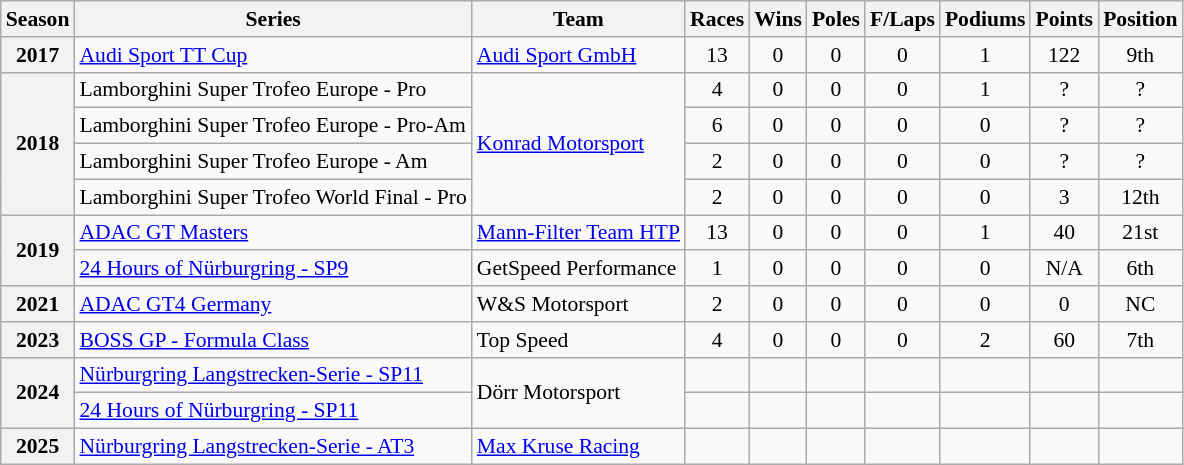<table class="wikitable" style="font-size: 90%; text-align:center">
<tr>
<th>Season</th>
<th>Series</th>
<th>Team</th>
<th>Races</th>
<th>Wins</th>
<th>Poles</th>
<th>F/Laps</th>
<th>Podiums</th>
<th>Points</th>
<th>Position</th>
</tr>
<tr>
<th>2017</th>
<td align=left><a href='#'>Audi Sport TT Cup</a></td>
<td align=left><a href='#'>Audi Sport GmbH</a></td>
<td>13</td>
<td>0</td>
<td>0</td>
<td>0</td>
<td>1</td>
<td>122</td>
<td>9th</td>
</tr>
<tr>
<th rowspan="4">2018</th>
<td align=left>Lamborghini Super Trofeo Europe - Pro</td>
<td rowspan="4" align=left><a href='#'>Konrad Motorsport</a></td>
<td>4</td>
<td>0</td>
<td>0</td>
<td>0</td>
<td>1</td>
<td>?</td>
<td>?</td>
</tr>
<tr>
<td align=left>Lamborghini Super Trofeo Europe - Pro-Am</td>
<td>6</td>
<td>0</td>
<td>0</td>
<td>0</td>
<td>0</td>
<td>?</td>
<td>?</td>
</tr>
<tr>
<td align=left>Lamborghini Super Trofeo Europe - Am</td>
<td>2</td>
<td>0</td>
<td>0</td>
<td>0</td>
<td>0</td>
<td>?</td>
<td>?</td>
</tr>
<tr>
<td align=left>Lamborghini Super Trofeo World Final - Pro</td>
<td>2</td>
<td>0</td>
<td>0</td>
<td>0</td>
<td>0</td>
<td>3</td>
<td>12th</td>
</tr>
<tr>
<th rowspan="2">2019</th>
<td align=left><a href='#'>ADAC GT Masters</a></td>
<td align=left><a href='#'>Mann-Filter Team HTP</a></td>
<td>13</td>
<td>0</td>
<td>0</td>
<td>0</td>
<td>1</td>
<td>40</td>
<td>21st</td>
</tr>
<tr>
<td align=left><a href='#'>24 Hours of Nürburgring - SP9</a></td>
<td align=left>GetSpeed Performance</td>
<td>1</td>
<td>0</td>
<td>0</td>
<td>0</td>
<td>0</td>
<td>N/A</td>
<td>6th</td>
</tr>
<tr>
<th>2021</th>
<td align=left><a href='#'>ADAC GT4 Germany</a></td>
<td align=left>W&S Motorsport</td>
<td>2</td>
<td>0</td>
<td>0</td>
<td>0</td>
<td>0</td>
<td>0</td>
<td>NC</td>
</tr>
<tr>
<th>2023</th>
<td align=left><a href='#'>BOSS GP - Formula Class</a></td>
<td align=left>Top Speed</td>
<td>4</td>
<td>0</td>
<td>0</td>
<td>0</td>
<td>2</td>
<td>60</td>
<td>7th</td>
</tr>
<tr>
<th rowspan="2">2024</th>
<td align=left><a href='#'>Nürburgring Langstrecken-Serie - SP11</a></td>
<td rowspan="2" align="left">Dörr Motorsport</td>
<td></td>
<td></td>
<td></td>
<td></td>
<td></td>
<td></td>
<td></td>
</tr>
<tr>
<td align=left><a href='#'>24 Hours of Nürburgring - SP11</a></td>
<td></td>
<td></td>
<td></td>
<td></td>
<td></td>
<td></td>
<td></td>
</tr>
<tr>
<th>2025</th>
<td align=left><a href='#'>Nürburgring Langstrecken-Serie - AT3</a></td>
<td align=left><a href='#'>Max Kruse Racing</a></td>
<td></td>
<td></td>
<td></td>
<td></td>
<td></td>
<td></td>
<td></td>
</tr>
</table>
